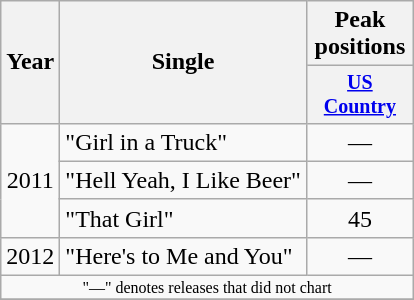<table class="wikitable" style="text-align:center;">
<tr>
<th rowspan="2">Year</th>
<th rowspan="2">Single</th>
<th>Peak positions</th>
</tr>
<tr style="font-size:smaller;">
<th width="65"><a href='#'>US Country</a><br></th>
</tr>
<tr>
<td rowspan="3">2011</td>
<td align="left">"Girl in a Truck"</td>
<td>—</td>
</tr>
<tr>
<td align="left">"Hell Yeah, I Like Beer"</td>
<td>—</td>
</tr>
<tr>
<td align="left">"That Girl"</td>
<td>45</td>
</tr>
<tr>
<td>2012</td>
<td align="left">"Here's to Me and You"</td>
<td>—</td>
</tr>
<tr>
<td colspan="3" style="font-size:8pt">"—" denotes releases that did not chart</td>
</tr>
<tr>
</tr>
</table>
